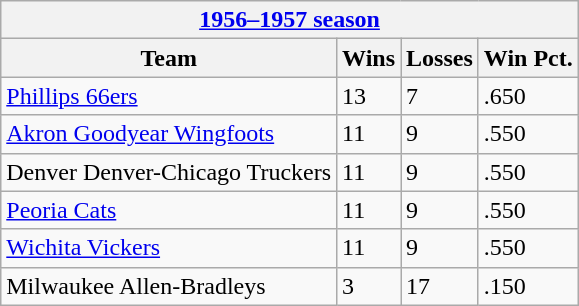<table class="wikitable">
<tr>
<th colspan="4"><a href='#'>1956–1957 season</a></th>
</tr>
<tr>
<th>Team</th>
<th>Wins</th>
<th>Losses</th>
<th>Win Pct.</th>
</tr>
<tr>
<td><a href='#'>Phillips 66ers</a></td>
<td>13</td>
<td>7</td>
<td>.650</td>
</tr>
<tr>
<td><a href='#'>Akron Goodyear Wingfoots</a></td>
<td>11</td>
<td>9</td>
<td>.550</td>
</tr>
<tr>
<td>Denver Denver-Chicago Truckers</td>
<td>11</td>
<td>9</td>
<td>.550</td>
</tr>
<tr>
<td><a href='#'>Peoria Cats</a></td>
<td>11</td>
<td>9</td>
<td>.550</td>
</tr>
<tr>
<td><a href='#'>Wichita Vickers</a></td>
<td>11</td>
<td>9</td>
<td>.550</td>
</tr>
<tr>
<td>Milwaukee Allen-Bradleys</td>
<td>3</td>
<td>17</td>
<td>.150</td>
</tr>
</table>
